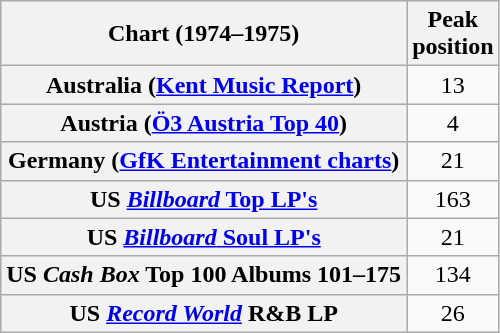<table class="wikitable sortable plainrowheaders">
<tr>
<th scope="col">Chart (1974–1975)</th>
<th scope="col">Peak<br>position</th>
</tr>
<tr>
<th scope="row">Australia (<a href='#'>Kent Music Report</a>)</th>
<td align="center">13</td>
</tr>
<tr>
<th scope="row">Austria (<a href='#'>Ö3 Austria Top 40</a>)</th>
<td align="center">4</td>
</tr>
<tr>
<th scope="row">Germany (<a href='#'>GfK Entertainment charts</a>)</th>
<td align="center">21</td>
</tr>
<tr>
<th scope="row">US <a href='#'><em>Billboard</em> Top LP's</a></th>
<td align="center">163</td>
</tr>
<tr>
<th scope="row">US <a href='#'><em>Billboard</em> Soul LP's</a></th>
<td align="center">21</td>
</tr>
<tr>
<th scope="row">US <em>Cash Box</em> Top 100 Albums 101–175</th>
<td align="center">134</td>
</tr>
<tr>
<th scope="row">US <em><a href='#'>Record World</a></em> R&B LP</th>
<td align="center">26</td>
</tr>
</table>
